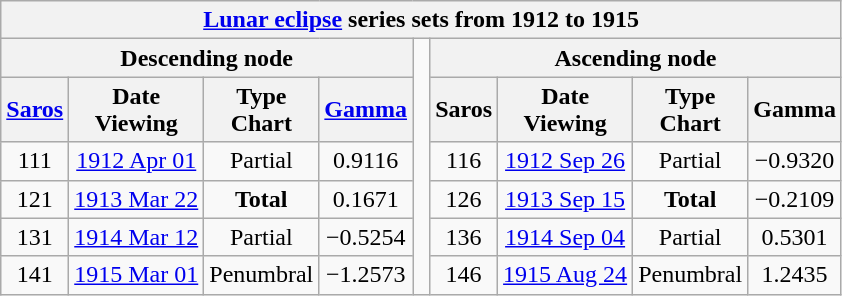<table class="wikitable mw-collapsible mw-collapsed">
<tr>
<th class="nowrap" colspan="9"><a href='#'>Lunar eclipse</a> series sets from 1912 to 1915</th>
</tr>
<tr>
<th scope="col" colspan="4">Descending node</th>
<td rowspan="11"> </td>
<th scope="col" colspan="4">Ascending node</th>
</tr>
<tr style="text-align: center;">
<th scope="col"><a href='#'>Saros</a></th>
<th scope="col">Date<br>Viewing</th>
<th scope="col">Type<br>Chart</th>
<th scope="col"><a href='#'>Gamma</a></th>
<th scope="col">Saros</th>
<th scope="col">Date<br>Viewing</th>
<th scope="col">Type<br>Chart</th>
<th scope="col">Gamma</th>
</tr>
<tr style="text-align: center;">
<td>111</td>
<td><a href='#'>1912 Apr 01</a><br></td>
<td style="text-align:center;">Partial<br></td>
<td>0.9116</td>
<td>116</td>
<td><a href='#'>1912 Sep 26</a><br></td>
<td style="text-align:center;">Partial<br></td>
<td>−0.9320</td>
</tr>
<tr style="text-align: center;">
<td>121</td>
<td><a href='#'>1913 Mar 22</a><br></td>
<td style="text-align:center;"><strong>Total</strong><br></td>
<td>0.1671</td>
<td>126</td>
<td><a href='#'>1913 Sep 15</a><br></td>
<td style="text-align:center;"><strong>Total</strong><br></td>
<td>−0.2109</td>
</tr>
<tr style="text-align: center;">
<td>131</td>
<td><a href='#'>1914 Mar 12</a><br></td>
<td style="text-align:center;">Partial<br></td>
<td>−0.5254</td>
<td>136</td>
<td><a href='#'>1914 Sep 04</a><br></td>
<td style="text-align:center;">Partial<br></td>
<td>0.5301</td>
</tr>
<tr style="text-align: center;">
<td>141</td>
<td><a href='#'>1915 Mar 01</a><br></td>
<td style="text-align:center;">Penumbral<br></td>
<td>−1.2573</td>
<td>146</td>
<td><a href='#'>1915 Aug 24</a><br></td>
<td style="text-align:center;">Penumbral<br></td>
<td>1.2435</td>
</tr>
</table>
